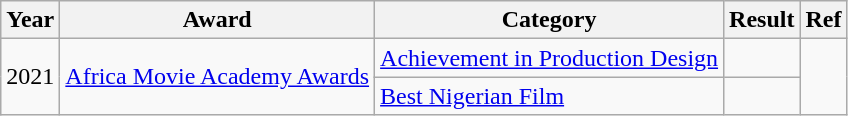<table class="wikitable">
<tr>
<th>Year</th>
<th>Award</th>
<th>Category</th>
<th>Result</th>
<th>Ref</th>
</tr>
<tr>
<td rowspan="2">2021</td>
<td rowspan="2"><a href='#'>Africa Movie Academy Awards</a></td>
<td><a href='#'>Achievement in Production Design</a></td>
<td></td>
<td rowspan="2"></td>
</tr>
<tr>
<td><a href='#'>Best Nigerian Film</a></td>
<td></td>
</tr>
</table>
